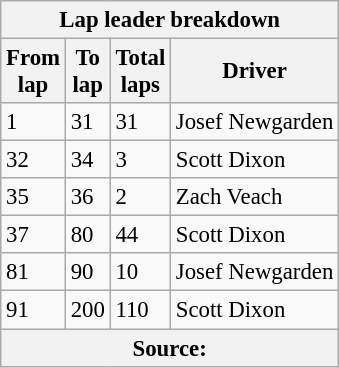<table class="wikitable" style="font-size: 95%">
<tr>
<th colspan=4>Lap leader breakdown</th>
</tr>
<tr>
<th>From<br>lap</th>
<th>To<br>lap</th>
<th>Total<br>laps</th>
<th>Driver</th>
</tr>
<tr>
<td>1</td>
<td>31</td>
<td>31</td>
<td>Josef Newgarden</td>
</tr>
<tr>
<td>32</td>
<td>34</td>
<td>3</td>
<td>Scott Dixon</td>
</tr>
<tr>
<td>35</td>
<td>36</td>
<td>2</td>
<td>Zach Veach</td>
</tr>
<tr>
<td>37</td>
<td>80</td>
<td>44</td>
<td>Scott Dixon</td>
</tr>
<tr>
<td>81</td>
<td>90</td>
<td>10</td>
<td>Josef Newgarden</td>
</tr>
<tr>
<td>91</td>
<td>200</td>
<td>110</td>
<td>Scott Dixon</td>
</tr>
<tr>
<th colspan=4>Source:</th>
</tr>
</table>
